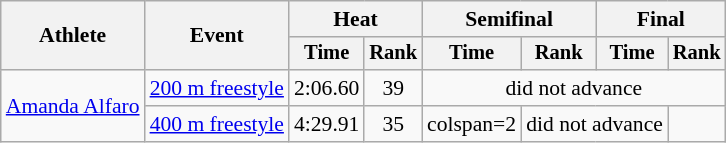<table class=wikitable style="font-size:90%">
<tr>
<th rowspan="2">Athlete</th>
<th rowspan="2">Event</th>
<th colspan="2">Heat</th>
<th colspan="2">Semifinal</th>
<th colspan="2">Final</th>
</tr>
<tr style="font-size:95%">
<th>Time</th>
<th>Rank</th>
<th>Time</th>
<th>Rank</th>
<th>Time</th>
<th>Rank</th>
</tr>
<tr align=center>
<td align=left rowspan=2><a href='#'>Amanda Alfaro</a></td>
<td align=left><a href='#'>200 m freestyle</a></td>
<td>2:06.60</td>
<td>39</td>
<td colspan=4>did not advance</td>
</tr>
<tr align=center>
<td align=left><a href='#'>400 m freestyle</a></td>
<td>4:29.91</td>
<td>35</td>
<td>colspan=2</td>
<td colspan=2>did not advance</td>
</tr>
</table>
